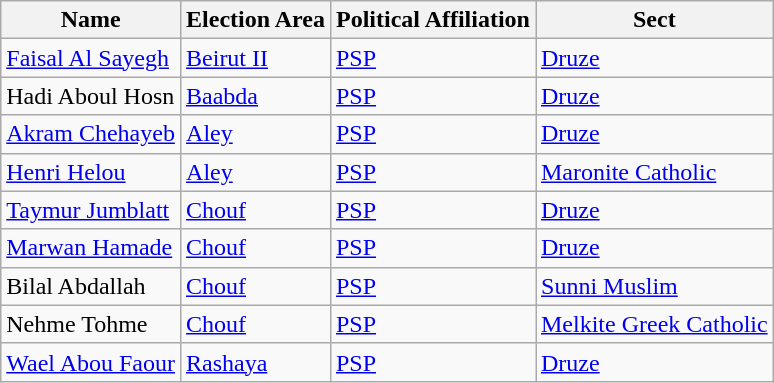<table class="wikitable sortable">
<tr>
<th>Name</th>
<th>Election Area</th>
<th>Political Affiliation</th>
<th>Sect</th>
</tr>
<tr>
<td><a href='#'>Faisal Al Sayegh</a></td>
<td><a href='#'>Beirut II</a></td>
<td> <a href='#'>PSP</a></td>
<td><a href='#'>Druze</a></td>
</tr>
<tr>
<td>Hadi Aboul Hosn</td>
<td><a href='#'>Baabda</a></td>
<td> <a href='#'>PSP</a></td>
<td><a href='#'>Druze</a></td>
</tr>
<tr>
<td><a href='#'>Akram Chehayeb</a></td>
<td><a href='#'>Aley</a></td>
<td> <a href='#'>PSP</a></td>
<td><a href='#'>Druze</a></td>
</tr>
<tr>
<td><a href='#'>Henri Helou</a></td>
<td><a href='#'>Aley</a></td>
<td> <a href='#'>PSP</a></td>
<td><a href='#'>Maronite Catholic</a></td>
</tr>
<tr>
<td><a href='#'>Taymur Jumblatt</a></td>
<td><a href='#'>Chouf</a></td>
<td> <a href='#'>PSP</a></td>
<td><a href='#'>Druze</a></td>
</tr>
<tr>
<td><a href='#'>Marwan Hamade</a></td>
<td><a href='#'>Chouf</a></td>
<td> <a href='#'>PSP</a></td>
<td><a href='#'>Druze</a></td>
</tr>
<tr>
<td>Bilal Abdallah</td>
<td><a href='#'>Chouf</a></td>
<td> <a href='#'>PSP</a></td>
<td><a href='#'>Sunni Muslim</a></td>
</tr>
<tr>
<td>Nehme Tohme</td>
<td><a href='#'>Chouf</a></td>
<td> <a href='#'>PSP</a></td>
<td><a href='#'>Melkite Greek Catholic</a></td>
</tr>
<tr>
<td><a href='#'>Wael Abou Faour</a></td>
<td><a href='#'>Rashaya</a></td>
<td> <a href='#'>PSP</a></td>
<td><a href='#'>Druze</a></td>
</tr>
</table>
